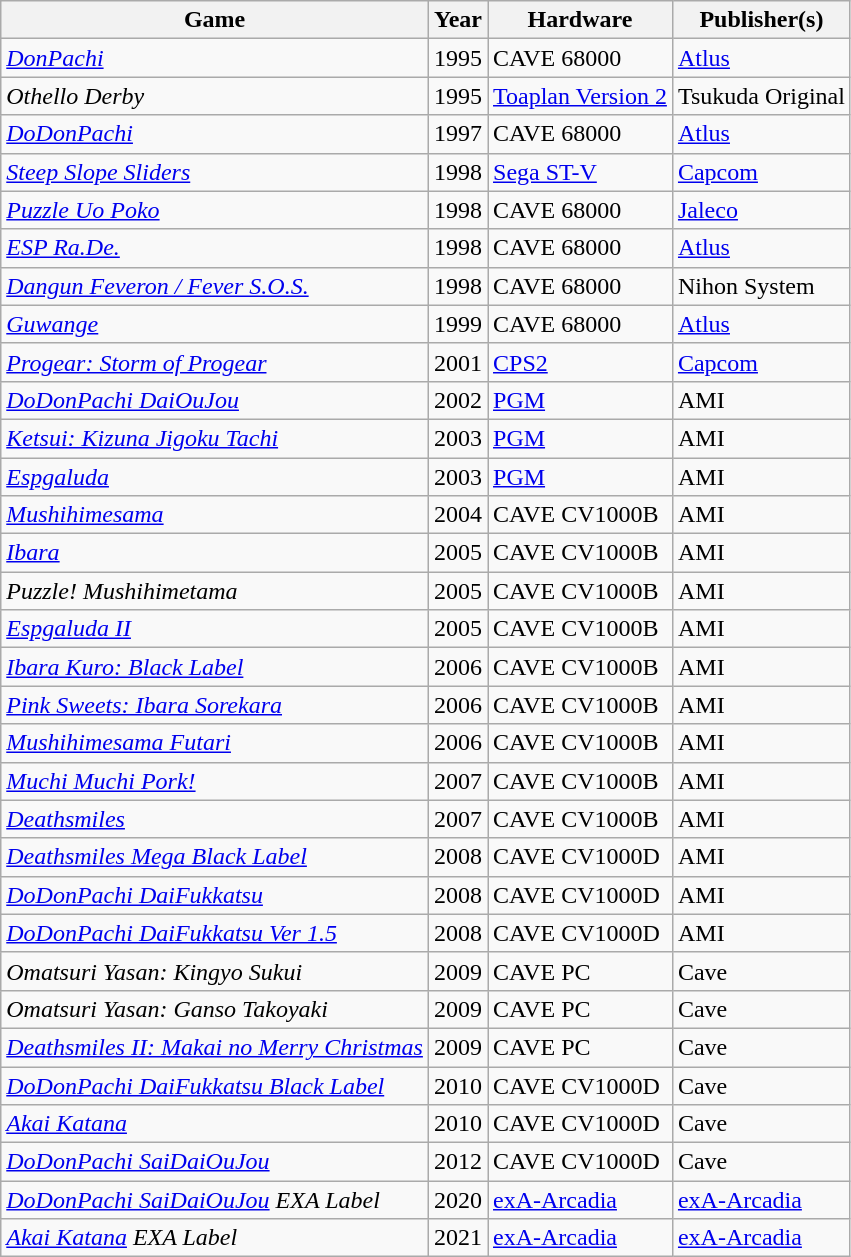<table class="wikitable sortable">
<tr>
<th>Game</th>
<th>Year</th>
<th>Hardware</th>
<th>Publisher(s)</th>
</tr>
<tr>
<td><em><a href='#'>DonPachi</a></em></td>
<td>1995</td>
<td>CAVE 68000</td>
<td><a href='#'>Atlus</a></td>
</tr>
<tr>
<td><em>Othello Derby</em></td>
<td>1995</td>
<td><a href='#'>Toaplan Version 2</a></td>
<td>Tsukuda Original</td>
</tr>
<tr>
<td><em><a href='#'>DoDonPachi</a></em></td>
<td>1997</td>
<td>CAVE 68000</td>
<td><a href='#'>Atlus</a></td>
</tr>
<tr>
<td><em><a href='#'>Steep Slope Sliders</a></em></td>
<td>1998</td>
<td><a href='#'>Sega ST-V</a></td>
<td><a href='#'>Capcom</a></td>
</tr>
<tr>
<td><em><a href='#'>Puzzle Uo Poko</a></em></td>
<td>1998</td>
<td>CAVE 68000</td>
<td><a href='#'>Jaleco</a></td>
</tr>
<tr>
<td><em><a href='#'>ESP Ra.De.</a></em></td>
<td>1998</td>
<td>CAVE 68000</td>
<td><a href='#'>Atlus</a></td>
</tr>
<tr>
<td><em><a href='#'>Dangun Feveron / Fever S.O.S.</a></em></td>
<td>1998</td>
<td>CAVE 68000</td>
<td>Nihon System</td>
</tr>
<tr>
<td><em><a href='#'>Guwange</a></em></td>
<td>1999</td>
<td>CAVE 68000</td>
<td><a href='#'>Atlus</a></td>
</tr>
<tr>
<td><em><a href='#'>Progear: Storm of Progear</a></em></td>
<td>2001</td>
<td><a href='#'>CPS2</a></td>
<td><a href='#'>Capcom</a></td>
</tr>
<tr>
<td><em><a href='#'>DoDonPachi DaiOuJou</a></em></td>
<td>2002</td>
<td><a href='#'>PGM</a></td>
<td>AMI</td>
</tr>
<tr>
<td><em><a href='#'>Ketsui: Kizuna Jigoku Tachi</a></em></td>
<td>2003</td>
<td><a href='#'>PGM</a></td>
<td>AMI</td>
</tr>
<tr>
<td><em><a href='#'>Espgaluda</a></em></td>
<td>2003</td>
<td><a href='#'>PGM</a></td>
<td>AMI</td>
</tr>
<tr>
<td><em><a href='#'>Mushihimesama</a></em></td>
<td>2004</td>
<td>CAVE CV1000B</td>
<td>AMI</td>
</tr>
<tr>
<td><em><a href='#'>Ibara</a></em></td>
<td>2005</td>
<td>CAVE CV1000B</td>
<td>AMI</td>
</tr>
<tr>
<td><em>Puzzle! Mushihimetama</em></td>
<td>2005</td>
<td>CAVE CV1000B</td>
<td>AMI</td>
</tr>
<tr>
<td><em><a href='#'>Espgaluda II</a></em></td>
<td>2005</td>
<td>CAVE CV1000B</td>
<td>AMI</td>
</tr>
<tr>
<td><em><a href='#'>Ibara Kuro: Black Label</a></em></td>
<td>2006</td>
<td>CAVE CV1000B</td>
<td>AMI</td>
</tr>
<tr>
<td><em><a href='#'>Pink Sweets: Ibara Sorekara</a></em></td>
<td>2006</td>
<td>CAVE CV1000B</td>
<td>AMI</td>
</tr>
<tr>
<td><em><a href='#'>Mushihimesama Futari</a></em></td>
<td>2006</td>
<td>CAVE CV1000B</td>
<td>AMI</td>
</tr>
<tr>
<td><em><a href='#'>Muchi Muchi Pork!</a></em></td>
<td>2007</td>
<td>CAVE CV1000B</td>
<td>AMI</td>
</tr>
<tr>
<td><em><a href='#'>Deathsmiles</a></em></td>
<td>2007</td>
<td>CAVE CV1000B</td>
<td>AMI</td>
</tr>
<tr>
<td><em><a href='#'>Deathsmiles Mega Black Label</a></em></td>
<td>2008</td>
<td>CAVE CV1000D</td>
<td>AMI</td>
</tr>
<tr>
<td><em><a href='#'>DoDonPachi DaiFukkatsu</a></em></td>
<td>2008</td>
<td>CAVE CV1000D</td>
<td>AMI</td>
</tr>
<tr>
<td><em><a href='#'>DoDonPachi DaiFukkatsu Ver 1.5</a></em></td>
<td>2008</td>
<td>CAVE CV1000D</td>
<td>AMI</td>
</tr>
<tr>
<td><em>Omatsuri Yasan: Kingyo Sukui</em></td>
<td>2009</td>
<td>CAVE PC</td>
<td>Cave</td>
</tr>
<tr>
<td><em>Omatsuri Yasan: Ganso Takoyaki</em></td>
<td>2009</td>
<td>CAVE PC</td>
<td>Cave</td>
</tr>
<tr>
<td><em><a href='#'>Deathsmiles II: Makai no Merry Christmas</a></em></td>
<td>2009</td>
<td>CAVE PC</td>
<td>Cave</td>
</tr>
<tr>
<td><em><a href='#'>DoDonPachi DaiFukkatsu Black Label</a></em></td>
<td>2010</td>
<td>CAVE CV1000D</td>
<td>Cave</td>
</tr>
<tr>
<td><em><a href='#'>Akai Katana</a></em></td>
<td>2010</td>
<td>CAVE CV1000D</td>
<td>Cave</td>
</tr>
<tr>
<td><em><a href='#'>DoDonPachi SaiDaiOuJou</a></em></td>
<td>2012</td>
<td>CAVE CV1000D</td>
<td>Cave</td>
</tr>
<tr>
<td><em><a href='#'>DoDonPachi SaiDaiOuJou</a> EXA Label</em></td>
<td>2020</td>
<td><a href='#'>exA-Arcadia</a></td>
<td><a href='#'>exA-Arcadia</a></td>
</tr>
<tr>
<td><em><a href='#'>Akai Katana</a> EXA Label</em></td>
<td>2021</td>
<td><a href='#'>exA-Arcadia</a></td>
<td><a href='#'>exA-Arcadia</a></td>
</tr>
</table>
